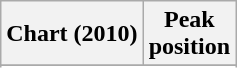<table class="wikitable sortable plainrowheaders" style="text-align:center">
<tr>
<th scope="col">Chart (2010)</th>
<th scope="col">Peak<br>position</th>
</tr>
<tr>
</tr>
<tr>
</tr>
<tr>
</tr>
<tr>
</tr>
</table>
